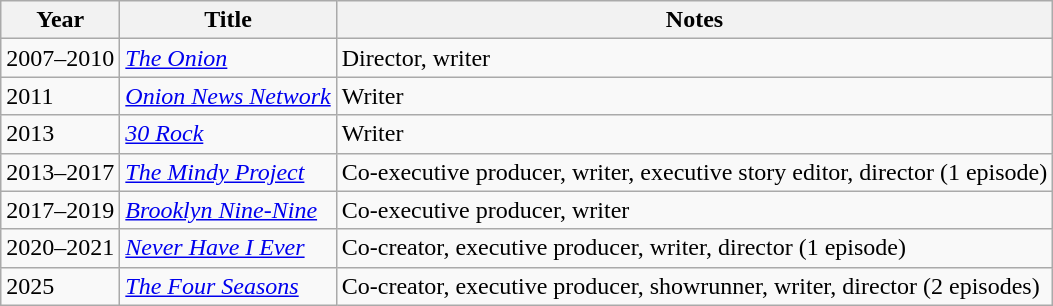<table class="wikitable sortable">
<tr>
<th>Year</th>
<th>Title</th>
<th>Notes</th>
</tr>
<tr>
<td>2007–2010</td>
<td><em><a href='#'>The Onion</a></em></td>
<td>Director, writer</td>
</tr>
<tr>
<td>2011</td>
<td><em><a href='#'>Onion News Network</a></em></td>
<td>Writer</td>
</tr>
<tr>
<td>2013</td>
<td><em><a href='#'>30 Rock</a></em></td>
<td>Writer</td>
</tr>
<tr>
<td>2013–2017</td>
<td><em><a href='#'>The Mindy Project</a></em></td>
<td>Co-executive producer, writer, executive story editor, director (1 episode)</td>
</tr>
<tr>
<td>2017–2019</td>
<td><em><a href='#'>Brooklyn Nine-Nine</a></em></td>
<td>Co-executive producer, writer</td>
</tr>
<tr>
<td>2020–2021</td>
<td><a href='#'><em>Never Have I Ever</em></a></td>
<td>Co-creator, executive producer, writer, director (1 episode)</td>
</tr>
<tr>
<td>2025</td>
<td><a href='#'><em>The Four Seasons</em></a></td>
<td>Co-creator, executive producer, showrunner, writer, director (2 episodes)</td>
</tr>
</table>
